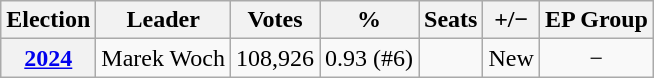<table class=wikitable style="text-align:center;">
<tr>
<th>Election</th>
<th>Leader</th>
<th>Votes</th>
<th>%</th>
<th>Seats</th>
<th>+/−</th>
<th>EP Group</th>
</tr>
<tr>
<th><a href='#'>2024</a></th>
<td>Marek Woch</td>
<td>108,926</td>
<td>0.93 (#6)</td>
<td></td>
<td>New</td>
<td>−</td>
</tr>
</table>
